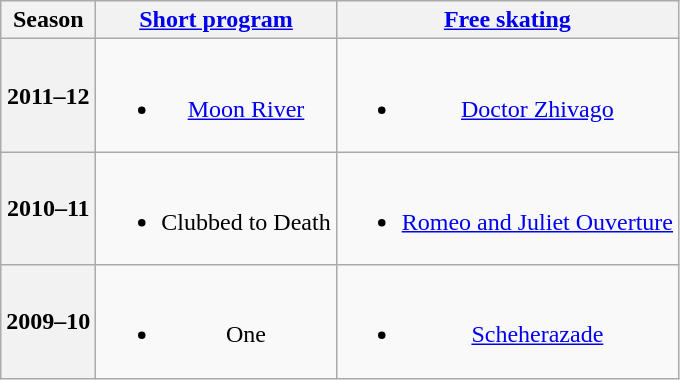<table class="wikitable" style="text-align:center">
<tr>
<th>Season</th>
<th><a href='#'>Short program</a></th>
<th><a href='#'>Free skating</a></th>
</tr>
<tr>
<th>2011–12 <br> </th>
<td><br><ul><li><a href='#'>Moon River</a> <br></li></ul></td>
<td><br><ul><li><a href='#'>Doctor Zhivago</a> <br></li></ul></td>
</tr>
<tr>
<th>2010–11 <br> </th>
<td><br><ul><li>Clubbed to Death <br></li></ul></td>
<td><br><ul><li><a href='#'>Romeo and Juliet Ouverture</a> <br></li></ul></td>
</tr>
<tr>
<th>2009–10 <br> </th>
<td><br><ul><li>One <br></li></ul></td>
<td><br><ul><li><a href='#'>Scheherazade</a> <br></li></ul></td>
</tr>
</table>
